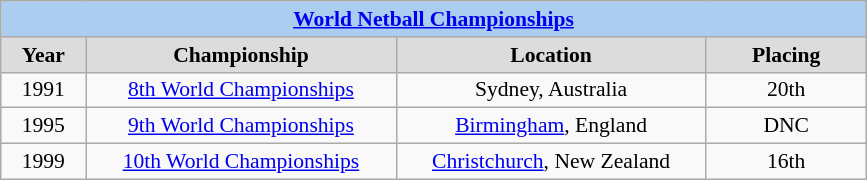<table class=wikitable style="text-align:center; font-size:90%">
<tr>
<th colspan=4 style=background:#ABCDEF><a href='#'>World Netball Championships</a></th>
</tr>
<tr>
<th style="width:50px; background:gainsboro;">Year</th>
<th style="width:200px; background:gainsboro;">Championship</th>
<th style="width:200px; background:gainsboro;">Location</th>
<th style="width:100px; background:gainsboro;">Placing</th>
</tr>
<tr>
<td>1991</td>
<td><a href='#'>8th World Championships</a></td>
<td>Sydney, Australia</td>
<td>20th</td>
</tr>
<tr>
<td>1995</td>
<td><a href='#'>9th World Championships</a></td>
<td><a href='#'>Birmingham</a>, England</td>
<td>DNC</td>
</tr>
<tr>
<td>1999</td>
<td><a href='#'>10th World Championships</a></td>
<td><a href='#'>Christchurch</a>, New Zealand</td>
<td>16th</td>
</tr>
</table>
